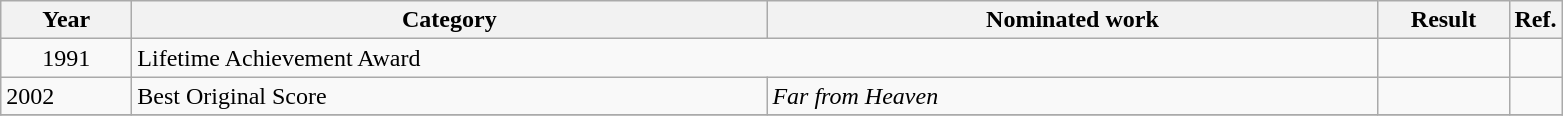<table class=wikitable>
<tr>
<th scope="col" style="width:5em;">Year</th>
<th scope="col" style="width:26em;">Category</th>
<th scope="col" style="width:25em;">Nominated work</th>
<th scope="col" style="width:5em;">Result</th>
<th>Ref.</th>
</tr>
<tr>
<td style="text-align:center;">1991</td>
<td colspan=2>Lifetime Achievement Award</td>
<td></td>
<td></td>
</tr>
<tr>
<td>2002</td>
<td>Best Original Score</td>
<td><em>Far from Heaven</em></td>
<td></td>
<td></td>
</tr>
<tr>
</tr>
</table>
